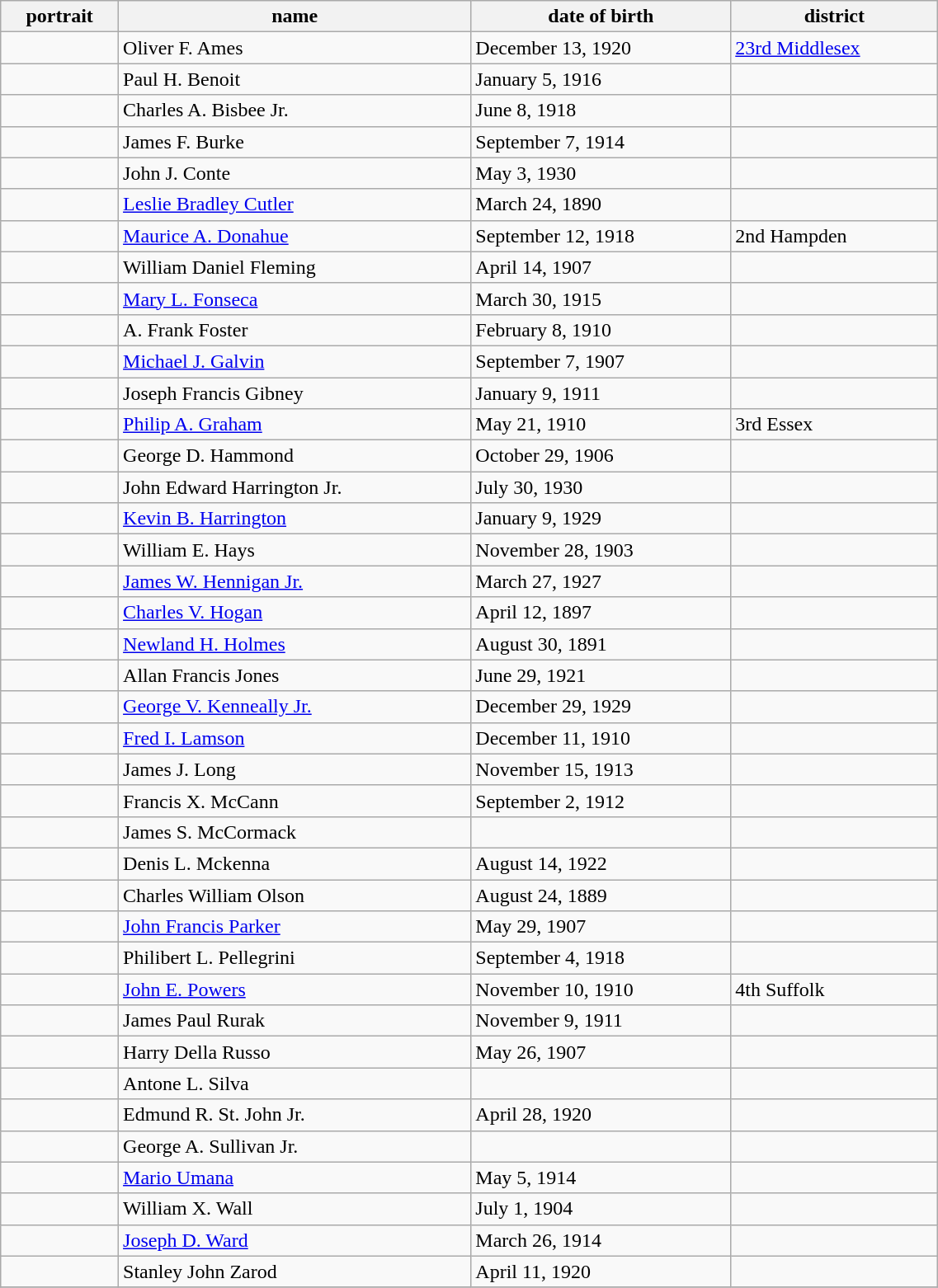<table class='wikitable sortable' style="width:60%">
<tr>
<th>portrait</th>
<th>name </th>
<th data-sort-type=date>date of birth </th>
<th>district </th>
</tr>
<tr>
<td></td>
<td>Oliver F. Ames</td>
<td>December 13, 1920</td>
<td><a href='#'>23rd Middlesex</a></td>
</tr>
<tr>
<td></td>
<td>Paul H. Benoit</td>
<td>January 5, 1916</td>
<td></td>
</tr>
<tr>
<td></td>
<td>Charles A. Bisbee Jr.</td>
<td>June 8, 1918</td>
<td></td>
</tr>
<tr>
<td></td>
<td>James F. Burke</td>
<td>September 7, 1914</td>
<td></td>
</tr>
<tr>
<td></td>
<td>John J. Conte</td>
<td>May 3, 1930</td>
<td></td>
</tr>
<tr>
<td></td>
<td><a href='#'>Leslie Bradley Cutler</a></td>
<td>March 24, 1890</td>
<td></td>
</tr>
<tr>
<td></td>
<td><a href='#'>Maurice A. Donahue</a></td>
<td>September 12, 1918</td>
<td>2nd Hampden</td>
</tr>
<tr>
<td></td>
<td>William Daniel Fleming</td>
<td>April 14, 1907</td>
<td></td>
</tr>
<tr>
<td></td>
<td><a href='#'>Mary L. Fonseca</a></td>
<td>March 30, 1915</td>
<td></td>
</tr>
<tr>
<td></td>
<td>A. Frank Foster</td>
<td>February 8, 1910</td>
<td></td>
</tr>
<tr>
<td></td>
<td><a href='#'>Michael J. Galvin</a></td>
<td>September 7, 1907</td>
<td></td>
</tr>
<tr>
<td></td>
<td>Joseph Francis Gibney</td>
<td>January 9, 1911</td>
<td></td>
</tr>
<tr>
<td></td>
<td><a href='#'>Philip A. Graham</a></td>
<td>May 21, 1910</td>
<td>3rd Essex</td>
</tr>
<tr>
<td></td>
<td>George D. Hammond</td>
<td>October 29, 1906</td>
<td></td>
</tr>
<tr>
<td></td>
<td>John Edward Harrington Jr.</td>
<td>July 30, 1930</td>
<td></td>
</tr>
<tr>
<td></td>
<td><a href='#'>Kevin B. Harrington</a></td>
<td>January 9, 1929</td>
<td></td>
</tr>
<tr>
<td></td>
<td>William E. Hays</td>
<td>November 28, 1903</td>
<td></td>
</tr>
<tr>
<td></td>
<td><a href='#'>James W. Hennigan Jr.</a></td>
<td>March 27, 1927</td>
<td></td>
</tr>
<tr>
<td></td>
<td><a href='#'>Charles V. Hogan</a></td>
<td>April 12, 1897</td>
<td></td>
</tr>
<tr>
<td></td>
<td><a href='#'>Newland H. Holmes</a></td>
<td>August 30, 1891</td>
<td></td>
</tr>
<tr>
<td></td>
<td>Allan Francis Jones</td>
<td>June 29, 1921</td>
<td></td>
</tr>
<tr>
<td></td>
<td><a href='#'>George V. Kenneally Jr.</a></td>
<td>December 29, 1929</td>
<td></td>
</tr>
<tr>
<td></td>
<td><a href='#'>Fred I. Lamson</a></td>
<td>December 11, 1910</td>
<td></td>
</tr>
<tr>
<td></td>
<td>James J. Long</td>
<td>November 15, 1913</td>
<td></td>
</tr>
<tr>
<td></td>
<td>Francis X. McCann</td>
<td>September 2, 1912</td>
<td></td>
</tr>
<tr>
<td></td>
<td>James S. McCormack</td>
<td></td>
<td></td>
</tr>
<tr>
<td></td>
<td>Denis L. Mckenna</td>
<td>August 14, 1922</td>
<td></td>
</tr>
<tr>
<td></td>
<td>Charles William Olson</td>
<td>August 24, 1889</td>
<td></td>
</tr>
<tr>
<td></td>
<td><a href='#'>John Francis Parker</a></td>
<td>May 29, 1907</td>
<td></td>
</tr>
<tr>
<td></td>
<td>Philibert L. Pellegrini</td>
<td>September 4, 1918</td>
<td></td>
</tr>
<tr>
<td></td>
<td><a href='#'>John E. Powers</a></td>
<td>November 10, 1910</td>
<td>4th Suffolk</td>
</tr>
<tr>
<td></td>
<td>James Paul Rurak</td>
<td>November 9, 1911</td>
<td></td>
</tr>
<tr>
<td></td>
<td>Harry Della Russo</td>
<td>May 26, 1907</td>
<td></td>
</tr>
<tr>
<td></td>
<td>Antone L. Silva</td>
<td></td>
<td></td>
</tr>
<tr>
<td></td>
<td>Edmund R. St. John Jr.</td>
<td>April 28, 1920</td>
<td></td>
</tr>
<tr>
<td></td>
<td>George A. Sullivan Jr.</td>
<td></td>
<td></td>
</tr>
<tr>
<td></td>
<td><a href='#'>Mario Umana</a></td>
<td>May 5, 1914</td>
<td></td>
</tr>
<tr>
<td></td>
<td>William X. Wall</td>
<td>July 1, 1904</td>
<td></td>
</tr>
<tr>
<td></td>
<td><a href='#'>Joseph D. Ward</a></td>
<td>March 26, 1914</td>
<td></td>
</tr>
<tr>
<td></td>
<td>Stanley John Zarod</td>
<td>April 11, 1920</td>
<td></td>
</tr>
<tr>
</tr>
</table>
